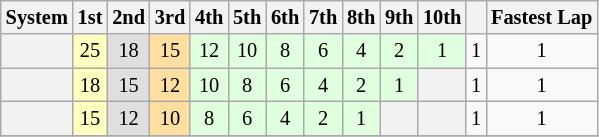<table class="wikitable" style="font-size:85%; text-align:center;">
<tr>
<th>System</th>
<th>1st</th>
<th>2nd</th>
<th>3rd</th>
<th>4th</th>
<th>5th</th>
<th>6th</th>
<th>7th</th>
<th>8th</th>
<th>9th</th>
<th>10th</th>
<th></th>
<th>Fastest Lap</th>
</tr>
<tr>
<th></th>
<td style="background:#ffffbf;">25</td>
<td style="background:#dfdfdf;">18</td>
<td style="background:#ffdf9f;">15</td>
<td style="background:#dfffdf;">12</td>
<td style="background:#dfffdf;">10</td>
<td style="background:#dfffdf;">8</td>
<td style="background:#dfffdf;">6</td>
<td style="background:#dfffdf;">4</td>
<td style="background:#dfffdf;">2</td>
<td style="background:#dfffdf;">1</td>
<td>1</td>
<td>1</td>
</tr>
<tr>
<th></th>
<td style="background:#ffffbf;">18</td>
<td style="background:#dfdfdf;">15</td>
<td style="background:#ffdf9f;">12</td>
<td style="background:#dfffdf;">10</td>
<td style="background:#dfffdf;">8</td>
<td style="background:#dfffdf;">6</td>
<td style="background:#dfffdf;">4</td>
<td style="background:#dfffdf;">2</td>
<td style="background:#dfffdf;">1</td>
<th></th>
<td>1</td>
<td>1</td>
</tr>
<tr>
<th></th>
<td style="background:#ffffbf;">15</td>
<td style="background:#dfdfdf;">12</td>
<td style="background:#ffdf9f;">10</td>
<td style="background:#dfffdf;">8</td>
<td style="background:#dfffdf;">6</td>
<td style="background:#dfffdf;">4</td>
<td style="background:#dfffdf;">2</td>
<td style="background:#dfffdf;">1</td>
<th></th>
<th></th>
<td>1</td>
<td>1</td>
</tr>
<tr>
</tr>
</table>
